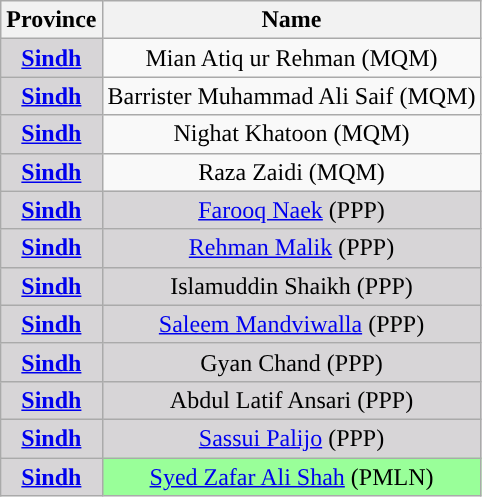<table class="wikitable sortable" style="text-align:center">
<tr style="vertical-align:bottom;">
<th>Province</th>
<th>Name</th>
</tr>
<tr>
<th style="background:#D7D5D7"><a href='#'>Sindh</a></th>
<td style="background:">Mian Atiq ur Rehman (MQM)</td>
</tr>
<tr>
<th style="background:#D7D5D7"><a href='#'>Sindh</a></th>
<td style="background:">Barrister Muhammad Ali Saif (MQM)</td>
</tr>
<tr>
<th style="background:#D7D5D7"><a href='#'>Sindh</a></th>
<td style="background:">Nighat Khatoon (MQM)</td>
</tr>
<tr>
<th style="background:#D7D5D7"><a href='#'>Sindh</a></th>
<td style="background:">Raza Zaidi (MQM)</td>
</tr>
<tr>
<th style="background:#D7D5D7"><a href='#'>Sindh</a></th>
<td style="background:#D7D5D7"><a href='#'>Farooq Naek</a> (PPP)</td>
</tr>
<tr>
<th style="background:#D7D5D7"><a href='#'>Sindh</a></th>
<td style="background:#D7D5D7"><a href='#'>Rehman Malik</a> (PPP)</td>
</tr>
<tr>
<th style="background:#D7D5D7"><a href='#'>Sindh</a></th>
<td style="background:#D7D5D7">Islamuddin Shaikh (PPP)</td>
</tr>
<tr>
<th style="background:#D7D5D7"><a href='#'>Sindh</a></th>
<td style="background:#D7D5D7"><a href='#'>Saleem Mandviwalla</a> (PPP)</td>
</tr>
<tr>
<th style="background:#D7D5D7"><a href='#'>Sindh</a></th>
<td style="background:#D7D5D7">Gyan Chand (PPP)</td>
</tr>
<tr>
<th style="background:#D7D5D7"><a href='#'>Sindh</a></th>
<td style="background:#D7D5D7">Abdul Latif Ansari (PPP)</td>
</tr>
<tr>
<th style="background:#D7D5D7"><a href='#'>Sindh</a></th>
<td style="background:#D7D5D7"><a href='#'>Sassui Palijo</a> (PPP)</td>
</tr>
<tr>
<th style="background:#D7D5D7"><a href='#'>Sindh</a></th>
<td style="background:rgb(153, 255, 153);"><a href='#'>Syed Zafar Ali Shah</a> (PMLN)</td>
</tr>
</table>
